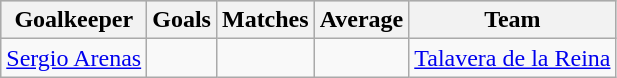<table class="wikitable sortable" class="wikitable">
<tr style="background:#ccc; text-align:center;">
<th>Goalkeeper</th>
<th>Goals</th>
<th>Matches</th>
<th>Average</th>
<th>Team</th>
</tr>
<tr>
<td> <a href='#'>Sergio Arenas</a></td>
<td></td>
<td></td>
<td></td>
<td><a href='#'>Talavera de la Reina</a></td>
</tr>
</table>
